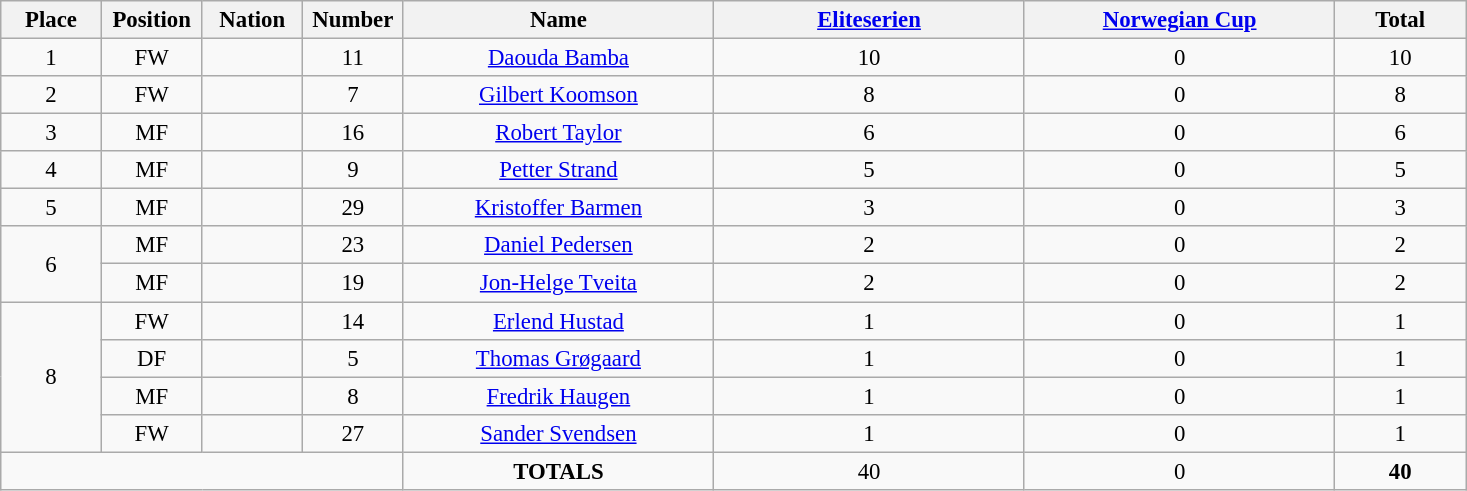<table class="wikitable" style="font-size: 95%; text-align: center;">
<tr>
<th width=60>Place</th>
<th width=60>Position</th>
<th width=60>Nation</th>
<th width=60>Number</th>
<th width=200>Name</th>
<th width=200><a href='#'>Eliteserien</a></th>
<th width=200><a href='#'>Norwegian Cup</a></th>
<th width=80><strong>Total</strong></th>
</tr>
<tr>
<td>1</td>
<td>FW</td>
<td></td>
<td>11</td>
<td><a href='#'>Daouda Bamba</a></td>
<td>10</td>
<td>0</td>
<td>10</td>
</tr>
<tr>
<td>2</td>
<td>FW</td>
<td></td>
<td>7</td>
<td><a href='#'>Gilbert Koomson</a></td>
<td>8</td>
<td>0</td>
<td>8</td>
</tr>
<tr>
<td>3</td>
<td>MF</td>
<td></td>
<td>16</td>
<td><a href='#'>Robert Taylor</a></td>
<td>6</td>
<td>0</td>
<td>6</td>
</tr>
<tr>
<td>4</td>
<td>MF</td>
<td></td>
<td>9</td>
<td><a href='#'>Petter Strand</a></td>
<td>5</td>
<td>0</td>
<td>5</td>
</tr>
<tr>
<td>5</td>
<td>MF</td>
<td></td>
<td>29</td>
<td><a href='#'>Kristoffer Barmen</a></td>
<td>3</td>
<td>0</td>
<td>3</td>
</tr>
<tr>
<td rowspan="2">6</td>
<td>MF</td>
<td></td>
<td>23</td>
<td><a href='#'>Daniel Pedersen</a></td>
<td>2</td>
<td>0</td>
<td>2</td>
</tr>
<tr>
<td>MF</td>
<td></td>
<td>19</td>
<td><a href='#'>Jon-Helge Tveita</a></td>
<td>2</td>
<td>0</td>
<td>2</td>
</tr>
<tr>
<td rowspan="4">8</td>
<td>FW</td>
<td></td>
<td>14</td>
<td><a href='#'>Erlend Hustad</a></td>
<td>1</td>
<td>0</td>
<td>1</td>
</tr>
<tr>
<td>DF</td>
<td></td>
<td>5</td>
<td><a href='#'>Thomas Grøgaard</a></td>
<td>1</td>
<td>0</td>
<td>1</td>
</tr>
<tr>
<td>MF</td>
<td></td>
<td>8</td>
<td><a href='#'>Fredrik Haugen</a></td>
<td>1</td>
<td>0</td>
<td>1</td>
</tr>
<tr>
<td>FW</td>
<td></td>
<td>27</td>
<td><a href='#'>Sander Svendsen</a></td>
<td>1</td>
<td>0</td>
<td>1</td>
</tr>
<tr>
<td colspan="4"></td>
<td><strong>TOTALS</strong></td>
<td>40</td>
<td>0</td>
<td><strong>40</strong></td>
</tr>
</table>
